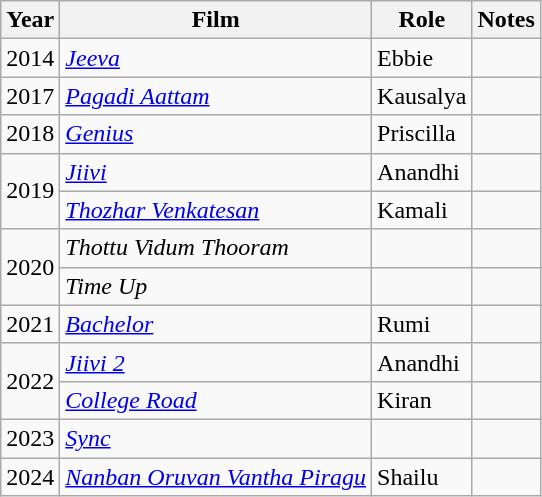<table class="wikitable sortable">
<tr>
<th>Year</th>
<th>Film</th>
<th>Role</th>
<th>Notes</th>
</tr>
<tr>
<td rowspan="1">2014</td>
<td><em><a href='#'>Jeeva</a></em></td>
<td>Ebbie</td>
<td></td>
</tr>
<tr>
<td rowspan="1">2017</td>
<td><em><a href='#'>Pagadi Aattam</a></em></td>
<td>Kausalya</td>
<td></td>
</tr>
<tr>
<td rowspan="1">2018</td>
<td><em><a href='#'>Genius</a></em></td>
<td>Priscilla</td>
<td></td>
</tr>
<tr>
<td rowspan="2">2019</td>
<td><em><a href='#'>Jiivi</a></em></td>
<td>Anandhi</td>
<td></td>
</tr>
<tr>
<td><em><a href='#'>Thozhar Venkatesan</a></em></td>
<td>Kamali</td>
<td></td>
</tr>
<tr>
<td rowspan="2">2020</td>
<td><em>Thottu Vidum Thooram</em></td>
<td></td>
<td></td>
</tr>
<tr>
<td><em>Time Up</em></td>
<td></td>
<td></td>
</tr>
<tr>
<td rowspan="1">2021</td>
<td><em><a href='#'>Bachelor</a></em></td>
<td>Rumi</td>
<td></td>
</tr>
<tr>
<td rowspan="2">2022</td>
<td><em><a href='#'>Jiivi 2</a></em></td>
<td>Anandhi</td>
<td></td>
</tr>
<tr>
<td><em><a href='#'>College Road</a></em></td>
<td>Kiran</td>
<td></td>
</tr>
<tr>
<td>2023</td>
<td><em><a href='#'>Sync</a></em></td>
<td></td>
<td></td>
</tr>
<tr>
<td>2024</td>
<td><em><a href='#'>Nanban Oruvan Vantha Piragu</a></em></td>
<td>Shailu</td>
</tr>
</table>
